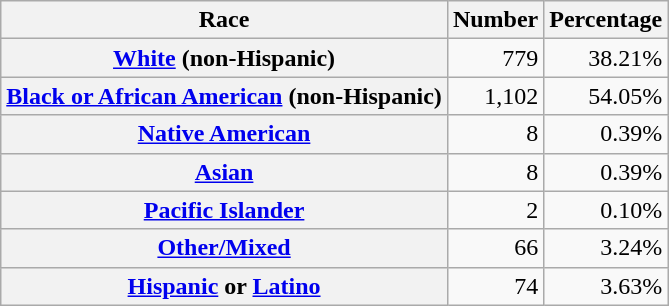<table class="wikitable" style="text-align:right">
<tr>
<th scope="col">Race</th>
<th scope="col">Number</th>
<th scope="col">Percentage</th>
</tr>
<tr>
<th scope="row"><a href='#'>White</a> (non-Hispanic)</th>
<td>779</td>
<td>38.21%</td>
</tr>
<tr>
<th scope="row"><a href='#'>Black or African American</a> (non-Hispanic)</th>
<td>1,102</td>
<td>54.05%</td>
</tr>
<tr>
<th scope="row"><a href='#'>Native American</a></th>
<td>8</td>
<td>0.39%</td>
</tr>
<tr>
<th scope="row"><a href='#'>Asian</a></th>
<td>8</td>
<td>0.39%</td>
</tr>
<tr>
<th scope="row"><a href='#'>Pacific Islander</a></th>
<td>2</td>
<td>0.10%</td>
</tr>
<tr>
<th scope="row"><a href='#'>Other/Mixed</a></th>
<td>66</td>
<td>3.24%</td>
</tr>
<tr>
<th scope="row"><a href='#'>Hispanic</a> or <a href='#'>Latino</a></th>
<td>74</td>
<td>3.63%</td>
</tr>
</table>
